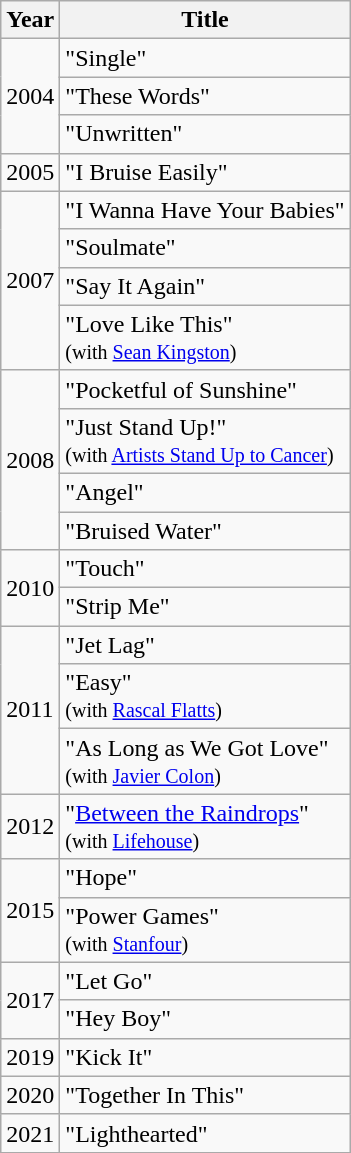<table class="wikitable">
<tr>
<th>Year</th>
<th>Title</th>
</tr>
<tr>
<td rowspan="3">2004</td>
<td>"Single"</td>
</tr>
<tr>
<td>"These Words"</td>
</tr>
<tr>
<td>"Unwritten"</td>
</tr>
<tr>
<td>2005</td>
<td>"I Bruise Easily"</td>
</tr>
<tr>
<td rowspan="4">2007</td>
<td>"I Wanna Have Your Babies"</td>
</tr>
<tr>
<td>"Soulmate"</td>
</tr>
<tr>
<td>"Say It Again"</td>
</tr>
<tr>
<td>"Love Like This" <br><small>(with <a href='#'>Sean Kingston</a>)</small></td>
</tr>
<tr>
<td rowspan="4">2008</td>
<td>"Pocketful of Sunshine"</td>
</tr>
<tr>
<td>"Just Stand Up!" <br><small>(with <a href='#'>Artists Stand Up to Cancer</a>)</small></td>
</tr>
<tr>
<td>"Angel"</td>
</tr>
<tr>
<td>"Bruised Water"</td>
</tr>
<tr>
<td rowspan="2">2010</td>
<td>"Touch"</td>
</tr>
<tr>
<td>"Strip Me"</td>
</tr>
<tr>
<td rowspan="3">2011</td>
<td>"Jet Lag"</td>
</tr>
<tr>
<td>"Easy" <br><small>(with <a href='#'>Rascal Flatts</a>)</small></td>
</tr>
<tr>
<td>"As Long as We Got Love" <br><small>(with <a href='#'>Javier Colon</a>)</small></td>
</tr>
<tr>
<td>2012</td>
<td>"<a href='#'>Between the Raindrops</a>" <br><small>(with <a href='#'>Lifehouse</a>)</small></td>
</tr>
<tr>
<td rowspan="2">2015</td>
<td>"Hope"</td>
</tr>
<tr>
<td>"Power Games" <br><small>(with <a href='#'>Stanfour</a>)</small></td>
</tr>
<tr>
<td rowspan="2">2017</td>
<td>"Let Go"</td>
</tr>
<tr>
<td>"Hey Boy"</td>
</tr>
<tr>
<td rowspan="1">2019</td>
<td>"Kick It"</td>
</tr>
<tr>
<td rowspan="1">2020</td>
<td>"Together In This"</td>
</tr>
<tr>
<td rowspan="1">2021</td>
<td>"Lighthearted"</td>
</tr>
<tr>
</tr>
</table>
